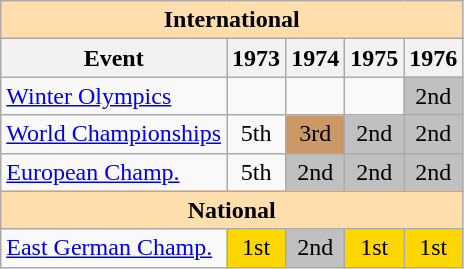<table class="wikitable" style="text-align:center">
<tr>
<th style="background-color: #ffdead; " colspan=5 align=center>International</th>
</tr>
<tr>
<th>Event</th>
<th>1973</th>
<th>1974</th>
<th>1975</th>
<th>1976</th>
</tr>
<tr>
<td align=left><a href='#'>Winter Olympics</a></td>
<td></td>
<td></td>
<td></td>
<td bgcolor=silver>2nd</td>
</tr>
<tr>
<td align=left><a href='#'>World Championships</a></td>
<td>5th</td>
<td bgcolor=cc9966>3rd</td>
<td bgcolor=silver>2nd</td>
<td bgcolor=silver>2nd</td>
</tr>
<tr>
<td align=left><a href='#'>European Champ.</a></td>
<td>5th</td>
<td bgcolor=silver>2nd</td>
<td bgcolor=silver>2nd</td>
<td bgcolor=silver>2nd</td>
</tr>
<tr>
<th style="background-color: #ffdead; " colspan=5 align=center>National</th>
</tr>
<tr>
<td align=left><a href='#'>East German Champ.</a></td>
<td bgcolor=gold>1st</td>
<td bgcolor=silver>2nd</td>
<td bgcolor=gold>1st</td>
<td bgcolor=gold>1st</td>
</tr>
</table>
